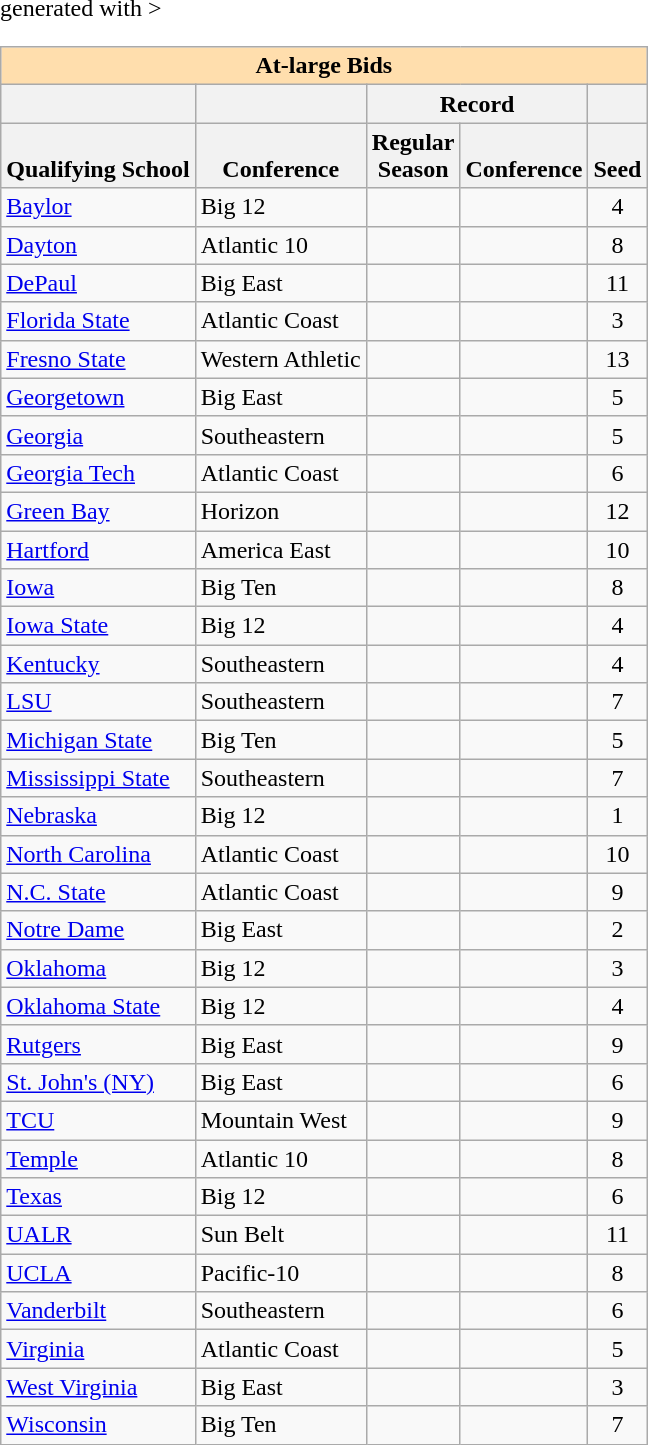<table class="wikitable sortable" <hiddentext>generated with   >
<tr>
<th style="background-color:#FFdead;font-weight:bold"   align="center" valign="bottom"  width="171" colspan="5" height="13">At-large  Bids</th>
</tr>
<tr>
<th height="13"    valign="bottom"> </th>
<th valign="bottom"> </th>
<th style="font-weight:bold"   colspan="2" align="center"  valign="bottom">Record</th>
<th valign="bottom"> </th>
</tr>
<tr style="font-weight:bold"   valign="bottom">
<th height="13">Qualifying  School</th>
<th>Conference</th>
<th>Regular<br>Season</th>
<th>Conference</th>
<th>Seed</th>
</tr>
<tr>
<td height="13"  valign="bottom"><a href='#'>Baylor</a></td>
<td valign="bottom">Big 12</td>
<td align="center"  valign="bottom"></td>
<td align="center"  valign="bottom"></td>
<td align="center"  valign="bottom">4</td>
</tr>
<tr>
<td height="13"  valign="bottom"><a href='#'>Dayton</a></td>
<td valign="bottom">Atlantic 10</td>
<td align="center"  valign="bottom"></td>
<td align="center"  valign="bottom"></td>
<td align="center"  valign="bottom">8</td>
</tr>
<tr>
<td height="13"  valign="bottom"><a href='#'>DePaul</a></td>
<td valign="bottom">Big East</td>
<td align="center"  valign="bottom"></td>
<td align="center"  valign="bottom"></td>
<td align="center"  valign="bottom">11</td>
</tr>
<tr>
<td height="13"  valign="bottom"><a href='#'>Florida State</a></td>
<td valign="bottom">Atlantic Coast</td>
<td align="center"  valign="bottom"></td>
<td align="center"  valign="bottom"></td>
<td align="center"  valign="bottom">3</td>
</tr>
<tr>
<td height="13"  valign="bottom"><a href='#'>Fresno State</a></td>
<td valign="bottom">Western Athletic</td>
<td align="center"  valign="bottom"></td>
<td align="center"  valign="bottom"></td>
<td align="center"  valign="bottom">13</td>
</tr>
<tr>
<td height="13"  valign="bottom"><a href='#'>Georgetown</a></td>
<td valign="bottom">Big East</td>
<td align="center"  valign="bottom"></td>
<td align="center"  valign="bottom"></td>
<td align="center"  valign="bottom">5</td>
</tr>
<tr>
<td height="13"  valign="bottom"><a href='#'>Georgia</a></td>
<td valign="bottom">Southeastern</td>
<td align="center"  valign="bottom"></td>
<td align="center"  valign="bottom"></td>
<td align="center"  valign="bottom">5</td>
</tr>
<tr>
<td height="13"  valign="bottom"><a href='#'>Georgia Tech</a></td>
<td valign="bottom">Atlantic Coast</td>
<td align="center"  valign="bottom"></td>
<td align="center"  valign="bottom"></td>
<td align="center"  valign="bottom">6</td>
</tr>
<tr>
<td height="13"  valign="bottom"><a href='#'>Green Bay</a></td>
<td valign="bottom">Horizon</td>
<td align="center"  valign="bottom"></td>
<td align="center"  valign="bottom"></td>
<td align="center"  valign="bottom">12</td>
</tr>
<tr>
<td height="13"  valign="bottom"><a href='#'>Hartford</a></td>
<td valign="bottom">America East</td>
<td align="center"  valign="bottom"></td>
<td align="center"  valign="bottom"></td>
<td align="center"  valign="bottom">10</td>
</tr>
<tr>
<td height="13"  valign="bottom"><a href='#'>Iowa</a></td>
<td valign="bottom">Big Ten</td>
<td align="center"  valign="bottom"></td>
<td align="center"  valign="bottom"></td>
<td align="center"  valign="bottom">8</td>
</tr>
<tr>
<td height="13"  valign="bottom"><a href='#'>Iowa State</a></td>
<td valign="bottom">Big 12</td>
<td align="center"  valign="bottom"></td>
<td align="center"  valign="bottom"></td>
<td align="center"  valign="bottom">4</td>
</tr>
<tr>
<td height="13"  valign="bottom"><a href='#'>Kentucky</a></td>
<td valign="bottom">Southeastern</td>
<td align="center"  valign="bottom"></td>
<td align="center"  valign="bottom"></td>
<td align="center"  valign="bottom">4</td>
</tr>
<tr>
<td height="13"  valign="bottom"><a href='#'>LSU</a></td>
<td valign="bottom">Southeastern</td>
<td align="center"  valign="bottom"></td>
<td align="center"  valign="bottom"></td>
<td align="center"  valign="bottom">7</td>
</tr>
<tr>
<td height="13"  valign="bottom"><a href='#'>Michigan State</a></td>
<td valign="bottom">Big Ten</td>
<td align="center"  valign="bottom"></td>
<td align="center"  valign="bottom"></td>
<td align="center"  valign="bottom">5</td>
</tr>
<tr>
<td height="13"  valign="bottom"><a href='#'>Mississippi State</a></td>
<td valign="bottom">Southeastern</td>
<td align="center"  valign="bottom"></td>
<td align="center"  valign="bottom"></td>
<td align="center"  valign="bottom">7</td>
</tr>
<tr>
<td height="13"  valign="bottom"><a href='#'>Nebraska</a></td>
<td valign="bottom">Big 12</td>
<td align="center"  valign="bottom"></td>
<td align="center"  valign="bottom"></td>
<td align="center"  valign="bottom">1</td>
</tr>
<tr>
<td height="13"  valign="bottom"><a href='#'>North Carolina</a></td>
<td valign="bottom">Atlantic Coast</td>
<td align="center"  valign="bottom"></td>
<td align="center"  valign="bottom"></td>
<td align="center"  valign="bottom">10</td>
</tr>
<tr>
<td height="13"  valign="bottom"><a href='#'>N.C. State</a></td>
<td valign="bottom">Atlantic Coast</td>
<td align="center"  valign="bottom"></td>
<td align="center"  valign="bottom"></td>
<td align="center"  valign="bottom">9</td>
</tr>
<tr>
<td height="13"  valign="bottom"><a href='#'>Notre Dame</a></td>
<td valign="bottom">Big East</td>
<td align="center"  valign="bottom"></td>
<td align="center"  valign="bottom"></td>
<td align="center"  valign="bottom">2</td>
</tr>
<tr>
<td height="13"  valign="bottom"><a href='#'>Oklahoma</a></td>
<td valign="bottom">Big 12</td>
<td align="center"  valign="bottom"></td>
<td align="center"  valign="bottom"></td>
<td align="center"  valign="bottom">3</td>
</tr>
<tr>
<td height="13"  valign="bottom"><a href='#'>Oklahoma State</a></td>
<td valign="bottom">Big 12</td>
<td align="center"  valign="bottom"></td>
<td align="center"  valign="bottom"></td>
<td align="center"  valign="bottom">4</td>
</tr>
<tr>
<td height="13"  valign="bottom"><a href='#'>Rutgers</a></td>
<td valign="bottom">Big East</td>
<td align="center"  valign="bottom"></td>
<td align="center"  valign="bottom"></td>
<td align="center"  valign="bottom">9</td>
</tr>
<tr>
<td height="13"  valign="bottom"><a href='#'>St. John's (NY)</a></td>
<td valign="bottom">Big East</td>
<td align="center"  valign="bottom"></td>
<td align="center"  valign="bottom"></td>
<td align="center"  valign="bottom">6</td>
</tr>
<tr>
<td height="13"  valign="bottom"><a href='#'>TCU</a></td>
<td valign="bottom">Mountain West</td>
<td align="center"  valign="bottom"></td>
<td align="center"  valign="bottom"></td>
<td align="center"  valign="bottom">9</td>
</tr>
<tr>
<td height="13"  valign="bottom"><a href='#'>Temple</a></td>
<td valign="bottom">Atlantic 10</td>
<td align="center"  valign="bottom"></td>
<td align="center"  valign="bottom"></td>
<td align="center"  valign="bottom">8</td>
</tr>
<tr>
<td height="13"  valign="bottom"><a href='#'>Texas</a></td>
<td valign="bottom">Big 12</td>
<td align="center"  valign="bottom"></td>
<td align="center"  valign="bottom"></td>
<td align="center"  valign="bottom">6</td>
</tr>
<tr>
<td height="13"  valign="bottom"><a href='#'>UALR</a></td>
<td valign="bottom">Sun Belt</td>
<td align="center"  valign="bottom"></td>
<td align="center"  valign="bottom"></td>
<td align="center"  valign="bottom">11</td>
</tr>
<tr>
<td height="13"  valign="bottom"><a href='#'>UCLA</a></td>
<td valign="bottom">Pacific-10</td>
<td align="center"  valign="bottom"></td>
<td align="center"  valign="bottom"></td>
<td align="center"  valign="bottom">8</td>
</tr>
<tr>
<td height="13"  valign="bottom"><a href='#'>Vanderbilt</a></td>
<td valign="bottom">Southeastern</td>
<td align="center"  valign="bottom"></td>
<td align="center"  valign="bottom"></td>
<td align="center"  valign="bottom">6</td>
</tr>
<tr>
<td height="13"  valign="bottom"><a href='#'>Virginia</a></td>
<td valign="bottom">Atlantic Coast</td>
<td align="center"  valign="bottom"></td>
<td align="center"  valign="bottom"></td>
<td align="center"  valign="bottom">5</td>
</tr>
<tr>
<td height="13"  valign="bottom"><a href='#'>West Virginia</a></td>
<td valign="bottom">Big East</td>
<td align="center"  valign="bottom"></td>
<td align="center"  valign="bottom"></td>
<td align="center"  valign="bottom">3</td>
</tr>
<tr>
<td height="13"  valign="bottom"><a href='#'>Wisconsin</a></td>
<td valign="bottom">Big Ten</td>
<td align="center"  valign="bottom"></td>
<td align="center"  valign="bottom"></td>
<td align="center"  valign="bottom">7</td>
</tr>
</table>
